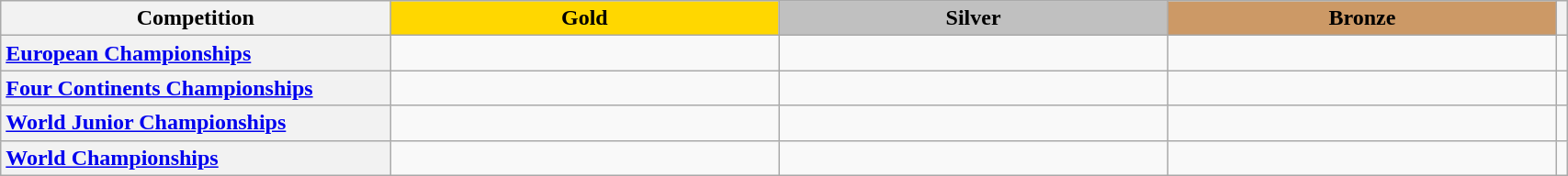<table class="wikitable unsortable" style="text-align:left; width:90%">
<tr>
<th scope="col" style="text-align:center; width:25%">Competition</th>
<td scope="col" style="text-align:center; width:25%; background:gold"><strong>Gold</strong></td>
<td scope="col" style="text-align:center; width:25%; background:silver"><strong>Silver</strong></td>
<td scope="col" style="text-align:center; width:25%; background:#c96"><strong>Bronze</strong></td>
<th scope="col" style="text-align:center"></th>
</tr>
<tr>
<th scope="row" style="text-align:left"> <a href='#'>European Championships</a></th>
<td></td>
<td></td>
<td></td>
<td></td>
</tr>
<tr>
<th scope="row" style="text-align:left"> <a href='#'>Four Continents Championships</a></th>
<td></td>
<td></td>
<td></td>
<td></td>
</tr>
<tr>
<th scope="row" style="text-align:left"> <a href='#'>World Junior Championships</a></th>
<td></td>
<td></td>
<td></td>
<td></td>
</tr>
<tr>
<th scope="row" style="text-align:left"> <a href='#'>World Championships</a></th>
<td></td>
<td></td>
<td></td>
<td></td>
</tr>
</table>
